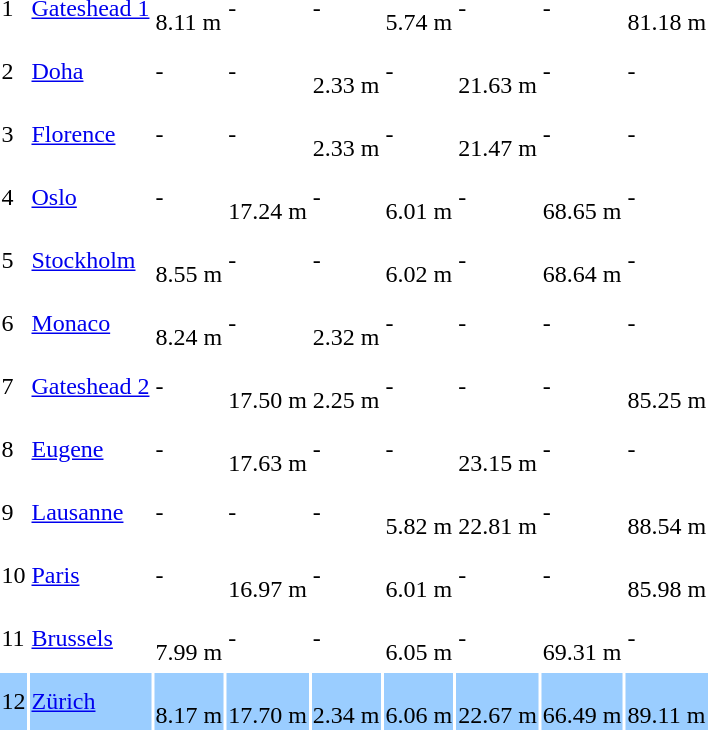<table>
<tr>
<td>1</td>
<td><a href='#'>Gateshead 1</a></td>
<td><br>8.11 m</td>
<td>-</td>
<td>-</td>
<td><br>5.74 m</td>
<td>-</td>
<td>-</td>
<td><br>81.18 m</td>
</tr>
<tr>
</tr>
<tr>
<td>2</td>
<td><a href='#'>Doha</a></td>
<td>-</td>
<td>-</td>
<td><br>2.33 m</td>
<td>-</td>
<td><br>21.63 m</td>
<td>-</td>
<td>-</td>
</tr>
<tr>
</tr>
<tr>
<td>3</td>
<td><a href='#'>Florence</a></td>
<td>-</td>
<td>-</td>
<td><br>2.33 m</td>
<td>-</td>
<td><br>21.47 m</td>
<td>-</td>
<td>-</td>
</tr>
<tr>
</tr>
<tr>
<td>4</td>
<td><a href='#'>Oslo</a></td>
<td>-</td>
<td><br>17.24 m</td>
<td>-</td>
<td><br>6.01 m </td>
<td>-</td>
<td><br>68.65 m</td>
<td>-</td>
</tr>
<tr>
</tr>
<tr>
<td>5</td>
<td><a href='#'>Stockholm</a></td>
<td><br>8.55 m </td>
<td>-</td>
<td>-</td>
<td><br>6.02 m </td>
<td>-</td>
<td><br>68.64 m</td>
<td>-</td>
</tr>
<tr>
</tr>
<tr>
<td>6</td>
<td><a href='#'>Monaco</a></td>
<td><br>8.24 m</td>
<td>-</td>
<td><br>2.32 m</td>
<td>-</td>
<td>-</td>
<td>-</td>
<td>-</td>
</tr>
<tr>
</tr>
<tr>
<td>7</td>
<td><a href='#'>Gateshead 2</a></td>
<td>-</td>
<td><br>17.50 m</td>
<td><br>2.25 m</td>
<td>-</td>
<td>-</td>
<td>-</td>
<td><br>85.25 m</td>
</tr>
<tr>
</tr>
<tr>
<td>8</td>
<td><a href='#'>Eugene</a></td>
<td>-</td>
<td><br>17.63 m</td>
<td>-</td>
<td>-</td>
<td><br>23.15 m  </td>
<td>-</td>
<td>-</td>
</tr>
<tr>
</tr>
<tr>
<td>9</td>
<td><a href='#'>Lausanne</a></td>
<td>-</td>
<td>-</td>
<td>-</td>
<td><br>5.82 m</td>
<td><br>22.81 m </td>
<td>-</td>
<td><br>88.54 m</td>
</tr>
<tr>
</tr>
<tr>
<td>10</td>
<td><a href='#'>Paris</a></td>
<td>-</td>
<td><br>16.97 m</td>
<td>-</td>
<td><br>6.01 m </td>
<td>-</td>
<td>-</td>
<td><br>85.98 m </td>
</tr>
<tr>
</tr>
<tr>
<td>11</td>
<td><a href='#'>Brussels</a></td>
<td><br>7.99 m</td>
<td>-</td>
<td>-</td>
<td><br>6.05 m </td>
<td>-</td>
<td><br>69.31 m</td>
<td>-</td>
</tr>
<tr>
</tr>
<tr bgcolor=#9acdff>
<td>12</td>
<td><a href='#'>Zürich</a></td>
<td><br>8.17 m</td>
<td><br>17.70 m</td>
<td><br>2.34 m</td>
<td><br>6.06 m </td>
<td><br>22.67 m </td>
<td><br>66.49 m</td>
<td><br>89.11 m</td>
</tr>
<tr>
</tr>
</table>
